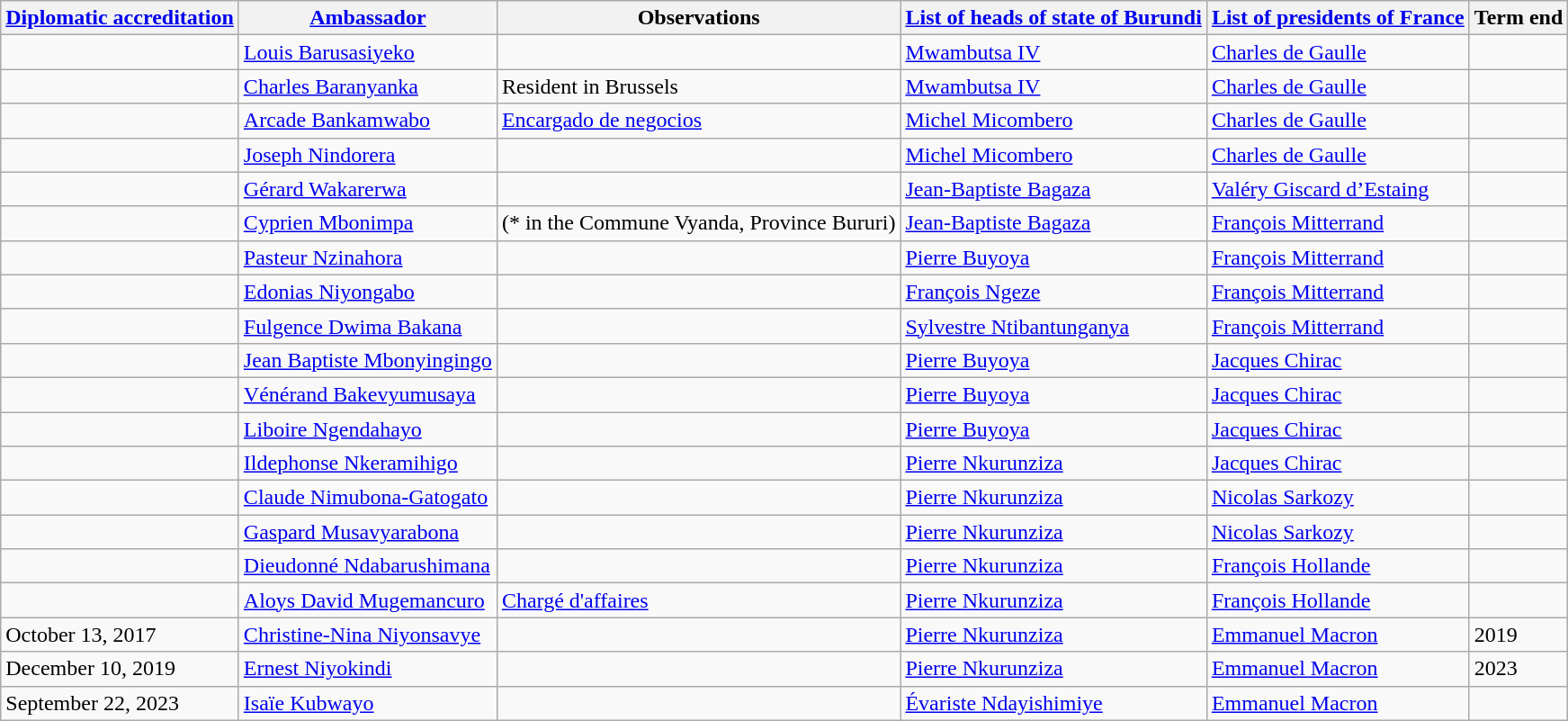<table class="wikitable sortable">
<tr>
<th><a href='#'>Diplomatic accreditation</a></th>
<th><a href='#'>Ambassador</a></th>
<th>Observations</th>
<th><a href='#'>List of heads of state of Burundi</a></th>
<th><a href='#'>List of presidents of France</a></th>
<th>Term end</th>
</tr>
<tr>
<td></td>
<td><a href='#'>Louis Barusasiyeko</a></td>
<td></td>
<td><a href='#'>Mwambutsa IV</a></td>
<td><a href='#'>Charles de Gaulle</a></td>
<td></td>
</tr>
<tr>
<td></td>
<td><a href='#'>Charles Baranyanka</a></td>
<td>Resident in Brussels</td>
<td><a href='#'>Mwambutsa IV</a></td>
<td><a href='#'>Charles de Gaulle</a></td>
<td></td>
</tr>
<tr>
<td></td>
<td><a href='#'>Arcade Bankamwabo</a></td>
<td><a href='#'>Encargado de negocios</a></td>
<td><a href='#'>Michel Micombero</a></td>
<td><a href='#'>Charles de Gaulle</a></td>
<td></td>
</tr>
<tr>
<td></td>
<td><a href='#'>Joseph Nindorera</a></td>
<td></td>
<td><a href='#'>Michel Micombero</a></td>
<td><a href='#'>Charles de Gaulle</a></td>
<td></td>
</tr>
<tr>
<td></td>
<td><a href='#'>Gérard Wakarerwa</a></td>
<td></td>
<td><a href='#'>Jean-Baptiste Bagaza</a></td>
<td><a href='#'>Valéry Giscard d’Estaing</a></td>
<td></td>
</tr>
<tr>
<td></td>
<td><a href='#'>Cyprien Mbonimpa</a></td>
<td>(* in the Commune Vyanda, Province Bururi)</td>
<td><a href='#'>Jean-Baptiste Bagaza</a></td>
<td><a href='#'>François Mitterrand</a></td>
<td></td>
</tr>
<tr>
<td></td>
<td><a href='#'>Pasteur Nzinahora</a></td>
<td></td>
<td><a href='#'>Pierre Buyoya</a></td>
<td><a href='#'>François Mitterrand</a></td>
<td></td>
</tr>
<tr>
<td></td>
<td><a href='#'>Edonias Niyongabo</a></td>
<td></td>
<td><a href='#'>François Ngeze</a></td>
<td><a href='#'>François Mitterrand</a></td>
<td></td>
</tr>
<tr>
<td></td>
<td><a href='#'>Fulgence Dwima Bakana</a></td>
<td></td>
<td><a href='#'>Sylvestre Ntibantunganya</a></td>
<td><a href='#'>François Mitterrand</a></td>
<td></td>
</tr>
<tr>
<td></td>
<td><a href='#'>Jean Baptiste Mbonyingingo</a></td>
<td></td>
<td><a href='#'>Pierre Buyoya</a></td>
<td><a href='#'>Jacques Chirac</a></td>
<td></td>
</tr>
<tr>
<td></td>
<td><a href='#'>Vénérand Bakevyumusaya</a></td>
<td></td>
<td><a href='#'>Pierre Buyoya</a></td>
<td><a href='#'>Jacques Chirac</a></td>
<td></td>
</tr>
<tr>
<td></td>
<td><a href='#'>Liboire Ngendahayo</a></td>
<td></td>
<td><a href='#'>Pierre Buyoya</a></td>
<td><a href='#'>Jacques Chirac</a></td>
<td></td>
</tr>
<tr>
<td></td>
<td><a href='#'>Ildephonse Nkeramihigo</a></td>
<td></td>
<td><a href='#'>Pierre Nkurunziza</a></td>
<td><a href='#'>Jacques Chirac</a></td>
<td></td>
</tr>
<tr>
<td></td>
<td><a href='#'>Claude Nimubona-Gatogato</a></td>
<td></td>
<td><a href='#'>Pierre Nkurunziza</a></td>
<td><a href='#'>Nicolas Sarkozy</a></td>
<td></td>
</tr>
<tr>
<td></td>
<td><a href='#'>Gaspard Musavyarabona</a></td>
<td></td>
<td><a href='#'>Pierre Nkurunziza</a></td>
<td><a href='#'>Nicolas Sarkozy</a></td>
<td></td>
</tr>
<tr>
<td></td>
<td><a href='#'>Dieudonné Ndabarushimana</a></td>
<td></td>
<td><a href='#'>Pierre Nkurunziza</a></td>
<td><a href='#'>François Hollande</a></td>
<td></td>
</tr>
<tr>
<td></td>
<td><a href='#'>Aloys David Mugemancuro</a></td>
<td><a href='#'>Chargé d'affaires</a></td>
<td><a href='#'>Pierre Nkurunziza</a></td>
<td><a href='#'>François Hollande</a></td>
<td></td>
</tr>
<tr>
<td>October 13, 2017</td>
<td><a href='#'>Christine-Nina Niyonsavye</a></td>
<td></td>
<td><a href='#'>Pierre Nkurunziza</a></td>
<td><a href='#'>Emmanuel Macron</a></td>
<td>2019</td>
</tr>
<tr>
<td>December 10, 2019</td>
<td><a href='#'>Ernest Niyokindi</a></td>
<td></td>
<td><a href='#'>Pierre Nkurunziza</a></td>
<td><a href='#'>Emmanuel Macron</a></td>
<td>2023</td>
</tr>
<tr>
<td>September 22, 2023</td>
<td><a href='#'>Isaïe Kubwayo</a></td>
<td></td>
<td><a href='#'>Évariste Ndayishimiye</a></td>
<td><a href='#'>Emmanuel Macron</a></td>
<td></td>
</tr>
</table>
